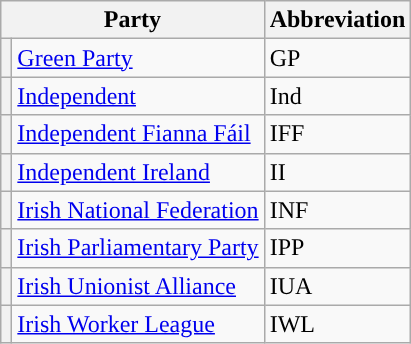<table class="wikitable">
<tr>
<th colspan=2>Party</th>
<th>Abbreviation</th>
</tr>
<tr>
<th style="background-color: "></th>
<td><a href='#'>Green Party</a></td>
<td>GP</td>
</tr>
<tr>
<th style="background-color: "></th>
<td><a href='#'>Independent</a></td>
<td>Ind</td>
</tr>
<tr>
<th style="background-color: "></th>
<td><a href='#'>Independent Fianna Fáil</a></td>
<td>IFF</td>
</tr>
<tr>
<th style="background-color: "></th>
<td><a href='#'>Independent Ireland</a></td>
<td>II</td>
</tr>
<tr>
<th style="background-color: "></th>
<td><a href='#'>Irish National Federation</a></td>
<td>INF</td>
</tr>
<tr>
<th style="background-color: "></th>
<td><a href='#'>Irish Parliamentary Party</a></td>
<td>IPP</td>
</tr>
<tr>
<th style="background-color: "></th>
<td><a href='#'>Irish Unionist Alliance</a></td>
<td>IUA</td>
</tr>
<tr>
<th style="background-color: "></th>
<td><a href='#'>Irish Worker League</a></td>
<td>IWL</td>
</tr>
</table>
